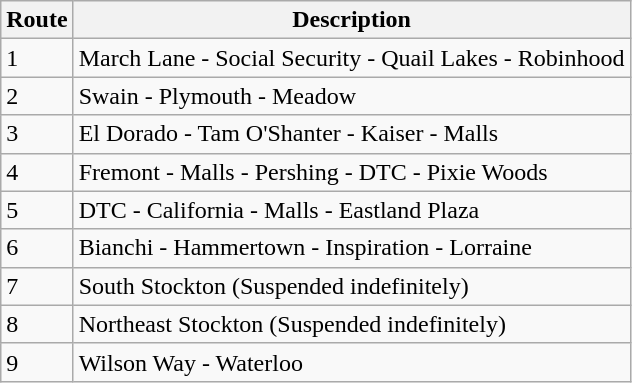<table class="wikitable mw-collapsible mw-collapsed">
<tr>
<th>Route</th>
<th>Description</th>
</tr>
<tr>
<td>1</td>
<td>March Lane - Social Security - Quail Lakes - Robinhood</td>
</tr>
<tr>
<td>2</td>
<td>Swain - Plymouth - Meadow</td>
</tr>
<tr>
<td>3</td>
<td>El Dorado - Tam O'Shanter - Kaiser - Malls</td>
</tr>
<tr>
<td>4</td>
<td>Fremont - Malls - Pershing - DTC - Pixie Woods</td>
</tr>
<tr>
<td>5</td>
<td>DTC - California - Malls - Eastland Plaza</td>
</tr>
<tr>
<td>6</td>
<td>Bianchi - Hammertown - Inspiration - Lorraine</td>
</tr>
<tr>
<td>7</td>
<td>South Stockton (Suspended indefinitely)</td>
</tr>
<tr>
<td>8</td>
<td>Northeast Stockton (Suspended indefinitely)</td>
</tr>
<tr>
<td>9</td>
<td>Wilson Way - Waterloo</td>
</tr>
</table>
